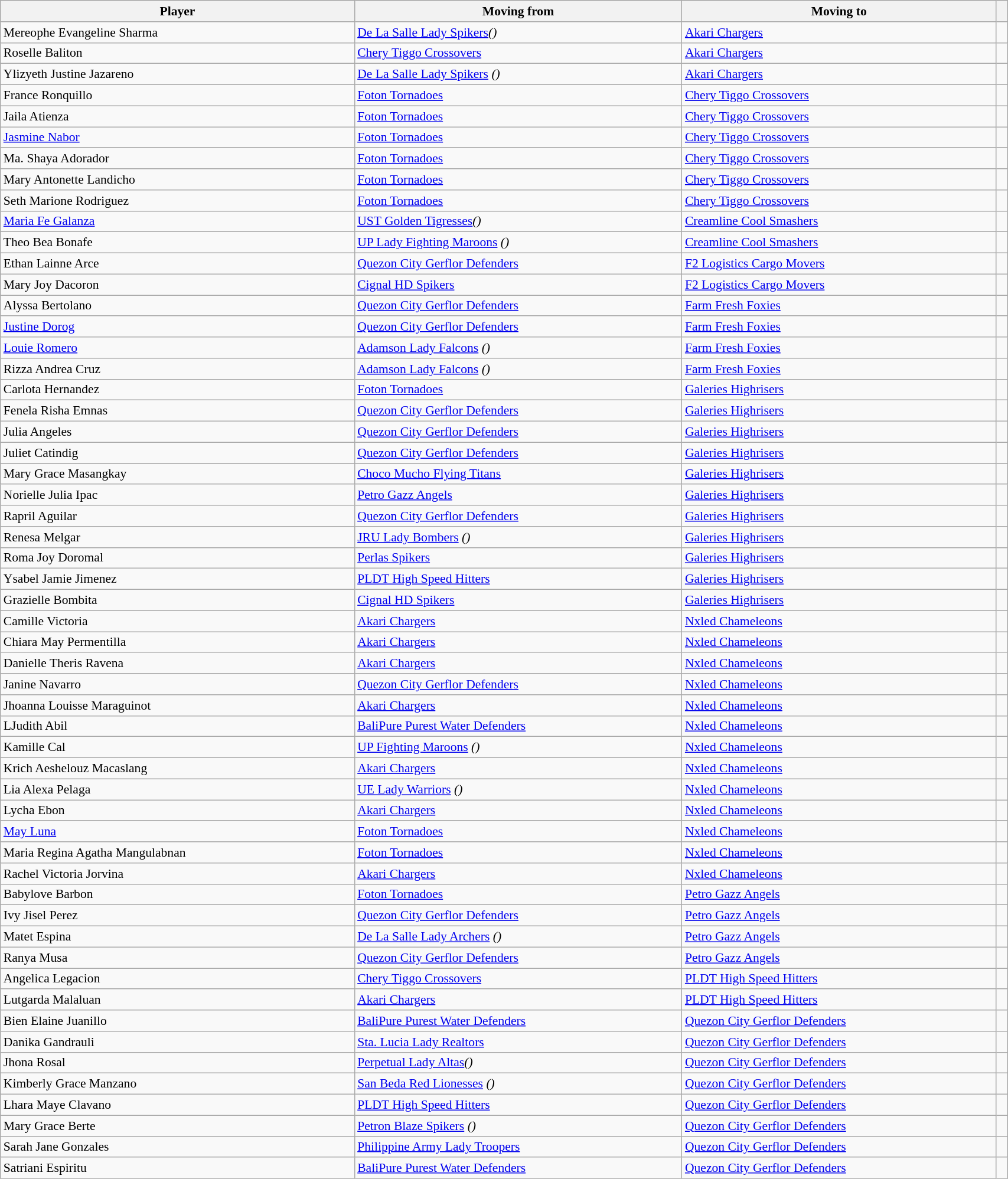<table class="wikitable" style="width:90%; font-size:90%; ">
<tr>
<th>Player</th>
<th>Moving from</th>
<th>Moving to</th>
<th class="unsortable"></th>
</tr>
<tr>
<td>Mereophe Evangeline Sharma</td>
<td><a href='#'>De La Salle Lady Spikers</a><em>()</em></td>
<td><a href='#'>Akari Chargers</a></td>
<td></td>
</tr>
<tr>
<td>Roselle Baliton</td>
<td><a href='#'>Chery Tiggo Crossovers</a></td>
<td><a href='#'>Akari Chargers</a></td>
<td></td>
</tr>
<tr>
<td>Ylizyeth Justine Jazareno</td>
<td><a href='#'>De La Salle Lady Spikers</a> <em>()</em></td>
<td><a href='#'>Akari Chargers</a></td>
<td></td>
</tr>
<tr>
<td>France Ronquillo</td>
<td><a href='#'>Foton Tornadoes</a></td>
<td><a href='#'>Chery Tiggo Crossovers</a></td>
<td></td>
</tr>
<tr>
<td>Jaila Atienza</td>
<td><a href='#'>Foton Tornadoes</a></td>
<td><a href='#'>Chery Tiggo Crossovers</a></td>
<td></td>
</tr>
<tr>
<td><a href='#'>Jasmine Nabor</a></td>
<td><a href='#'>Foton Tornadoes</a></td>
<td><a href='#'>Chery Tiggo Crossovers</a></td>
<td></td>
</tr>
<tr>
<td>Ma. Shaya Adorador</td>
<td><a href='#'>Foton Tornadoes</a></td>
<td><a href='#'>Chery Tiggo Crossovers</a></td>
<td></td>
</tr>
<tr>
<td>Mary Antonette Landicho</td>
<td><a href='#'>Foton Tornadoes</a></td>
<td><a href='#'>Chery Tiggo Crossovers</a></td>
<td></td>
</tr>
<tr>
<td>Seth Marione Rodriguez</td>
<td><a href='#'>Foton Tornadoes</a></td>
<td><a href='#'>Chery Tiggo Crossovers</a></td>
<td></td>
</tr>
<tr>
<td><a href='#'>Maria Fe Galanza</a></td>
<td><a href='#'>UST Golden Tigresses</a><em>()</em></td>
<td><a href='#'>Creamline Cool Smashers</a></td>
<td></td>
</tr>
<tr>
<td>Theo Bea Bonafe</td>
<td><a href='#'>UP Lady Fighting Maroons</a> <em>()</em></td>
<td><a href='#'>Creamline Cool Smashers</a></td>
<td></td>
</tr>
<tr>
<td>Ethan Lainne Arce</td>
<td><a href='#'>Quezon City Gerflor Defenders</a></td>
<td><a href='#'>F2 Logistics Cargo Movers</a></td>
<td></td>
</tr>
<tr>
<td>Mary Joy Dacoron</td>
<td><a href='#'>Cignal HD Spikers</a></td>
<td><a href='#'>F2 Logistics Cargo Movers</a></td>
<td></td>
</tr>
<tr>
<td>Alyssa Bertolano</td>
<td><a href='#'>Quezon City Gerflor Defenders</a></td>
<td><a href='#'>Farm Fresh Foxies</a></td>
<td></td>
</tr>
<tr>
<td><a href='#'>Justine Dorog</a></td>
<td><a href='#'>Quezon City Gerflor Defenders</a></td>
<td><a href='#'>Farm Fresh Foxies</a></td>
<td></td>
</tr>
<tr>
<td><a href='#'>Louie Romero</a></td>
<td><a href='#'>Adamson Lady Falcons</a> <em>()</em></td>
<td><a href='#'>Farm Fresh Foxies</a></td>
<td></td>
</tr>
<tr>
<td>Rizza Andrea Cruz</td>
<td><a href='#'>Adamson Lady Falcons</a> <em>()</em></td>
<td><a href='#'>Farm Fresh Foxies</a></td>
<td></td>
</tr>
<tr>
<td>Carlota Hernandez</td>
<td><a href='#'>Foton Tornadoes</a></td>
<td><a href='#'>Galeries Highrisers</a></td>
<td></td>
</tr>
<tr>
<td>Fenela Risha Emnas</td>
<td><a href='#'>Quezon City Gerflor Defenders</a></td>
<td><a href='#'>Galeries Highrisers</a></td>
<td></td>
</tr>
<tr>
<td>Julia Angeles</td>
<td><a href='#'>Quezon City Gerflor Defenders</a></td>
<td><a href='#'>Galeries Highrisers</a></td>
<td></td>
</tr>
<tr>
<td>Juliet Catindig</td>
<td><a href='#'>Quezon City Gerflor Defenders</a></td>
<td><a href='#'>Galeries Highrisers</a></td>
<td></td>
</tr>
<tr>
<td>Mary Grace Masangkay</td>
<td><a href='#'>Choco Mucho Flying Titans</a></td>
<td><a href='#'>Galeries Highrisers</a></td>
<td></td>
</tr>
<tr>
<td>Norielle Julia Ipac</td>
<td><a href='#'>Petro Gazz Angels</a></td>
<td><a href='#'>Galeries Highrisers</a></td>
<td></td>
</tr>
<tr>
<td>Rapril Aguilar</td>
<td><a href='#'>Quezon City Gerflor Defenders</a></td>
<td><a href='#'>Galeries Highrisers</a></td>
<td></td>
</tr>
<tr>
<td>Renesa Melgar</td>
<td><a href='#'>JRU Lady Bombers</a> <em>()</em></td>
<td><a href='#'>Galeries Highrisers</a></td>
<td></td>
</tr>
<tr>
<td>Roma Joy Doromal</td>
<td><a href='#'>Perlas Spikers</a></td>
<td><a href='#'>Galeries Highrisers</a></td>
<td></td>
</tr>
<tr>
<td>Ysabel Jamie Jimenez</td>
<td><a href='#'>PLDT High Speed Hitters</a></td>
<td><a href='#'>Galeries Highrisers</a></td>
<td></td>
</tr>
<tr>
<td>Grazielle Bombita</td>
<td><a href='#'>Cignal HD Spikers</a></td>
<td><a href='#'>Galeries Highrisers</a></td>
<td></td>
</tr>
<tr>
<td>Camille Victoria</td>
<td><a href='#'>Akari Chargers</a></td>
<td><a href='#'>Nxled Chameleons</a></td>
<td></td>
</tr>
<tr>
<td>Chiara May Permentilla</td>
<td><a href='#'>Akari Chargers</a></td>
<td><a href='#'>Nxled Chameleons</a></td>
<td></td>
</tr>
<tr>
<td>Danielle Theris Ravena</td>
<td><a href='#'>Akari Chargers</a></td>
<td><a href='#'>Nxled Chameleons</a></td>
<td></td>
</tr>
<tr>
<td>Janine Navarro</td>
<td><a href='#'>Quezon City Gerflor Defenders</a></td>
<td><a href='#'>Nxled Chameleons</a></td>
<td></td>
</tr>
<tr>
<td>Jhoanna Louisse Maraguinot</td>
<td><a href='#'>Akari Chargers</a></td>
<td><a href='#'>Nxled Chameleons</a></td>
<td></td>
</tr>
<tr>
<td>LJudith Abil</td>
<td><a href='#'>BaliPure Purest Water Defenders</a></td>
<td><a href='#'>Nxled Chameleons</a></td>
<td></td>
</tr>
<tr>
<td>Kamille Cal</td>
<td><a href='#'>UP Fighting Maroons</a> <em>()</em></td>
<td><a href='#'>Nxled Chameleons</a></td>
<td></td>
</tr>
<tr>
<td>Krich Aeshelouz Macaslang</td>
<td><a href='#'>Akari Chargers</a></td>
<td><a href='#'>Nxled Chameleons</a></td>
<td></td>
</tr>
<tr>
<td>Lia Alexa Pelaga</td>
<td><a href='#'>UE Lady Warriors</a> <em>()</em></td>
<td><a href='#'>Nxled Chameleons</a></td>
<td></td>
</tr>
<tr>
<td>Lycha Ebon</td>
<td><a href='#'>Akari Chargers</a></td>
<td><a href='#'>Nxled Chameleons</a></td>
<td></td>
</tr>
<tr>
<td><a href='#'>May Luna</a></td>
<td><a href='#'>Foton Tornadoes</a></td>
<td><a href='#'>Nxled Chameleons</a></td>
<td></td>
</tr>
<tr>
<td>Maria Regina Agatha Mangulabnan</td>
<td><a href='#'>Foton Tornadoes</a></td>
<td><a href='#'>Nxled Chameleons</a></td>
<td></td>
</tr>
<tr>
<td>Rachel Victoria Jorvina</td>
<td><a href='#'>Akari Chargers</a></td>
<td><a href='#'>Nxled Chameleons</a></td>
<td></td>
</tr>
<tr>
<td>Babylove Barbon</td>
<td><a href='#'>Foton Tornadoes</a></td>
<td><a href='#'>Petro Gazz Angels</a></td>
<td></td>
</tr>
<tr>
<td>Ivy Jisel Perez</td>
<td><a href='#'>Quezon City Gerflor Defenders</a></td>
<td><a href='#'>Petro Gazz Angels</a></td>
<td></td>
</tr>
<tr>
<td>Matet Espina</td>
<td><a href='#'>De La Salle Lady Archers</a> <em>()</em></td>
<td><a href='#'>Petro Gazz Angels</a></td>
<td></td>
</tr>
<tr>
<td>Ranya Musa</td>
<td><a href='#'>Quezon City Gerflor Defenders</a></td>
<td><a href='#'>Petro Gazz Angels</a></td>
<td></td>
</tr>
<tr>
<td>Angelica Legacion</td>
<td><a href='#'>Chery Tiggo Crossovers</a></td>
<td><a href='#'>PLDT High Speed Hitters</a></td>
<td></td>
</tr>
<tr>
<td>Lutgarda Malaluan</td>
<td><a href='#'>Akari Chargers</a></td>
<td><a href='#'>PLDT High Speed Hitters</a></td>
<td></td>
</tr>
<tr>
<td>Bien Elaine Juanillo</td>
<td><a href='#'>BaliPure Purest Water Defenders</a></td>
<td><a href='#'>Quezon City Gerflor Defenders</a></td>
<td></td>
</tr>
<tr>
<td>Danika Gandrauli</td>
<td><a href='#'>Sta. Lucia Lady Realtors</a></td>
<td><a href='#'>Quezon City Gerflor Defenders</a></td>
<td></td>
</tr>
<tr>
<td>Jhona Rosal</td>
<td><a href='#'>Perpetual Lady Altas</a><em>()</em></td>
<td><a href='#'>Quezon City Gerflor Defenders</a></td>
<td></td>
</tr>
<tr>
<td>Kimberly Grace Manzano</td>
<td><a href='#'>San Beda Red Lionesses</a> <em>()</em></td>
<td><a href='#'>Quezon City Gerflor Defenders</a></td>
<td></td>
</tr>
<tr>
<td>Lhara Maye Clavano</td>
<td><a href='#'>PLDT High Speed Hitters</a></td>
<td><a href='#'>Quezon City Gerflor Defenders</a></td>
<td></td>
</tr>
<tr>
<td>Mary Grace Berte</td>
<td><a href='#'>Petron Blaze Spikers</a> <em>()</em></td>
<td><a href='#'>Quezon City Gerflor Defenders</a></td>
<td></td>
</tr>
<tr>
<td>Sarah Jane Gonzales</td>
<td><a href='#'>Philippine Army Lady Troopers</a></td>
<td><a href='#'>Quezon City Gerflor Defenders</a></td>
<td></td>
</tr>
<tr>
<td>Satriani Espiritu</td>
<td><a href='#'>BaliPure Purest Water Defenders</a></td>
<td><a href='#'>Quezon City Gerflor Defenders</a></td>
<td></td>
</tr>
</table>
